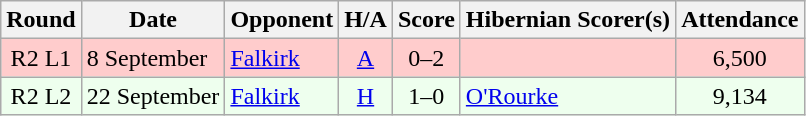<table class="wikitable" style="text-align:center">
<tr>
<th>Round</th>
<th>Date</th>
<th>Opponent</th>
<th>H/A</th>
<th>Score</th>
<th>Hibernian Scorer(s)</th>
<th>Attendance</th>
</tr>
<tr bgcolor=#FFCCCC>
<td>R2 L1</td>
<td align=left>8 September</td>
<td align=left><a href='#'>Falkirk</a></td>
<td><a href='#'>A</a></td>
<td>0–2</td>
<td align=left></td>
<td>6,500</td>
</tr>
<tr bgcolor=#EEFFEE>
<td>R2 L2</td>
<td align=left>22 September</td>
<td align=left><a href='#'>Falkirk</a></td>
<td><a href='#'>H</a></td>
<td>1–0</td>
<td align=left><a href='#'>O'Rourke</a></td>
<td>9,134</td>
</tr>
</table>
